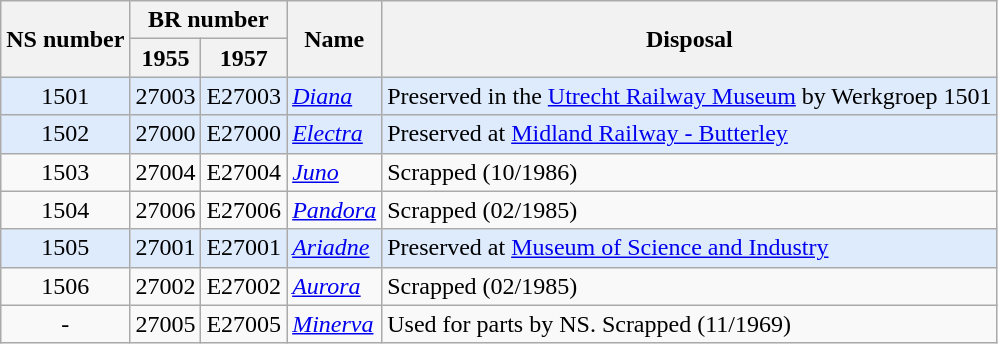<table class="wikitable">
<tr>
<th rowspan=2>NS number</th>
<th colspan=2>BR number</th>
<th rowspan=2>Name</th>
<th rowspan=2>Disposal</th>
</tr>
<tr>
<th>1955</th>
<th>1957</th>
</tr>
<tr>
<td style="background:#deebfc;" align=center>1501</td>
<td style="background:#deebfc;" align=center>27003</td>
<td style="background:#deebfc;" align=center>E27003</td>
<td style="background:#deebfc;"><em><a href='#'>Diana</a></em></td>
<td style="background:#deebfc;">Preserved in the <a href='#'>Utrecht Railway Museum</a> by Werkgroep 1501</td>
</tr>
<tr>
<td style="background:#deebfc;" align=center>1502</td>
<td style="background:#deebfc;" align=center>27000</td>
<td style="background:#deebfc;" align=center>E27000</td>
<td style="background:#deebfc;"><em><a href='#'>Electra</a></em></td>
<td style="background:#deebfc;">Preserved at <a href='#'>Midland Railway - Butterley</a></td>
</tr>
<tr>
<td align=center>1503</td>
<td align=center>27004</td>
<td align=center>E27004</td>
<td><em><a href='#'>Juno</a></em></td>
<td>Scrapped (10/1986)</td>
</tr>
<tr>
<td align=center>1504</td>
<td align=center>27006</td>
<td align=center>E27006</td>
<td><em><a href='#'>Pandora</a></em></td>
<td>Scrapped (02/1985)</td>
</tr>
<tr>
<td style="background:#deebfc;" align=center>1505</td>
<td style="background:#deebfc;" align=center>27001</td>
<td style="background:#deebfc;" align=center>E27001</td>
<td style="background:#deebfc;"><em><a href='#'>Ariadne</a></em></td>
<td style="background:#deebfc;">Preserved at <a href='#'>Museum of Science and Industry</a></td>
</tr>
<tr>
<td align=center>1506</td>
<td align=center>27002</td>
<td align=center>E27002</td>
<td><em><a href='#'>Aurora</a></em></td>
<td>Scrapped (02/1985)</td>
</tr>
<tr>
<td align=center>-</td>
<td align=center>27005</td>
<td align=center>E27005</td>
<td><em><a href='#'>Minerva</a></em></td>
<td>Used for parts by NS. Scrapped (11/1969)</td>
</tr>
</table>
